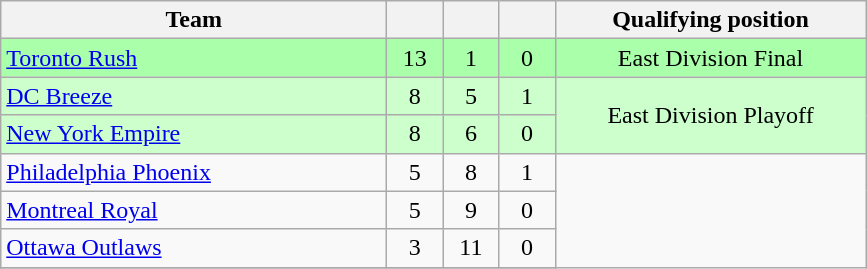<table class="wikitable" style="text-align: center;">
<tr>
<th width=250>Team</th>
<th width=30></th>
<th width=30></th>
<th width=30></th>
<th width=200>Qualifying position</th>
</tr>
<tr style="background:#afa">
<td style="text-align:left;"><a href='#'>Toronto Rush</a></td>
<td>13</td>
<td>1</td>
<td>0</td>
<td>East Division Final</td>
</tr>
<tr style="background:#cfc">
<td style="text-align:left;"><a href='#'>DC Breeze</a></td>
<td>8</td>
<td>5</td>
<td>1</td>
<td rowspan=2>East Division Playoff</td>
</tr>
<tr style="background:#cfc">
<td style="text-align:left;"><a href='#'>New York Empire</a></td>
<td>8</td>
<td>6</td>
<td>0</td>
</tr>
<tr>
<td style="text-align:left;"><a href='#'>Philadelphia Phoenix</a></td>
<td>5</td>
<td>8</td>
<td>1</td>
</tr>
<tr>
<td style="text-align:left;"><a href='#'>Montreal Royal</a></td>
<td>5</td>
<td>9</td>
<td>0</td>
</tr>
<tr>
<td style="text-align:left;"><a href='#'>Ottawa Outlaws</a></td>
<td>3</td>
<td>11</td>
<td>0</td>
</tr>
<tr>
</tr>
</table>
